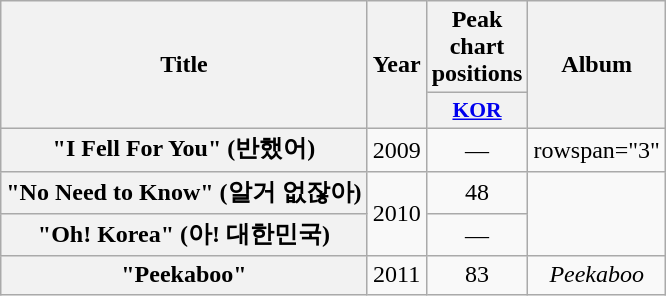<table class="wikitable plainrowheaders" style="text-align:center;">
<tr>
<th rowspan="2" scope="col">Title</th>
<th rowspan="2" scope="col">Year</th>
<th scope="col">Peak chart positions</th>
<th rowspan="2">Album</th>
</tr>
<tr>
<th scope="col" style="width:2.2em;font-size:90%;"><a href='#'>KOR</a><br></th>
</tr>
<tr>
<th scope="row">"I Fell For You" (반했어)</th>
<td>2009</td>
<td>—</td>
<td>rowspan="3" </td>
</tr>
<tr>
<th scope="row">"No Need to Know" (알거 없잖아)</th>
<td rowspan="2">2010</td>
<td>48</td>
</tr>
<tr>
<th scope="row">"Oh! Korea" (아! 대한민국)</th>
<td>—</td>
</tr>
<tr>
<th scope="row">"Peekaboo"</th>
<td>2011</td>
<td>83</td>
<td><em>Peekaboo</em></td>
</tr>
</table>
